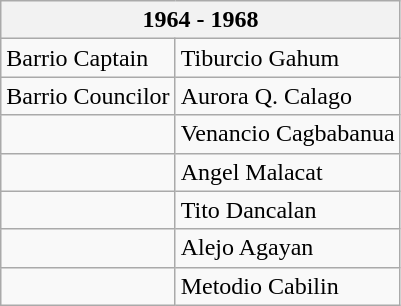<table class="wikitable mw-collapsible mw-collapsed">
<tr>
<th colspan="2">1964 - 1968</th>
</tr>
<tr>
<td>Barrio Captain</td>
<td>Tiburcio Gahum</td>
</tr>
<tr>
<td>Barrio Councilor</td>
<td>Aurora Q. Calago</td>
</tr>
<tr>
<td></td>
<td>Venancio Cagbabanua</td>
</tr>
<tr>
<td></td>
<td>Angel Malacat</td>
</tr>
<tr>
<td></td>
<td>Tito Dancalan</td>
</tr>
<tr>
<td></td>
<td>Alejo Agayan</td>
</tr>
<tr>
<td></td>
<td>Metodio Cabilin</td>
</tr>
</table>
